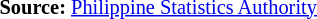<table style="font-size:85%;" '|>
<tr>
<td><br><p>
<strong>Source:</strong> <a href='#'>Philippine Statistics Authority</a>
</p></td>
</tr>
</table>
